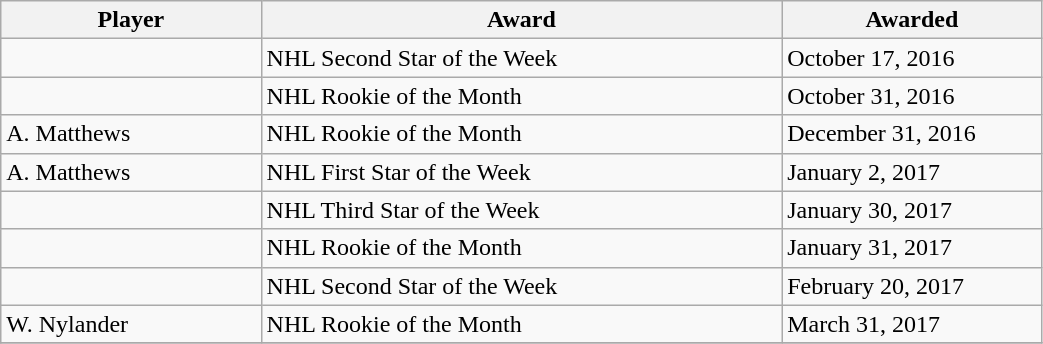<table class="wikitable sortable" style="width:55%;">
<tr align=center>
<th style="width:25%;">Player</th>
<th style="width:50%;">Award</th>
<th style="width:50%;" data-sort-type="date">Awarded</th>
</tr>
<tr>
<td></td>
<td>NHL Second Star of the Week</td>
<td>October 17, 2016</td>
</tr>
<tr>
<td></td>
<td>NHL Rookie of the Month</td>
<td>October 31, 2016</td>
</tr>
<tr>
<td>A. Matthews</td>
<td>NHL Rookie of the Month</td>
<td>December 31, 2016</td>
</tr>
<tr>
<td>A. Matthews</td>
<td>NHL First Star of the Week</td>
<td>January 2, 2017</td>
</tr>
<tr>
<td></td>
<td>NHL Third Star of the Week</td>
<td>January 30, 2017</td>
</tr>
<tr>
<td></td>
<td>NHL Rookie of the Month</td>
<td>January 31, 2017</td>
</tr>
<tr>
<td></td>
<td>NHL Second Star of the Week</td>
<td>February 20, 2017</td>
</tr>
<tr>
<td>W. Nylander</td>
<td>NHL Rookie of the Month</td>
<td>March 31, 2017</td>
</tr>
<tr>
</tr>
</table>
